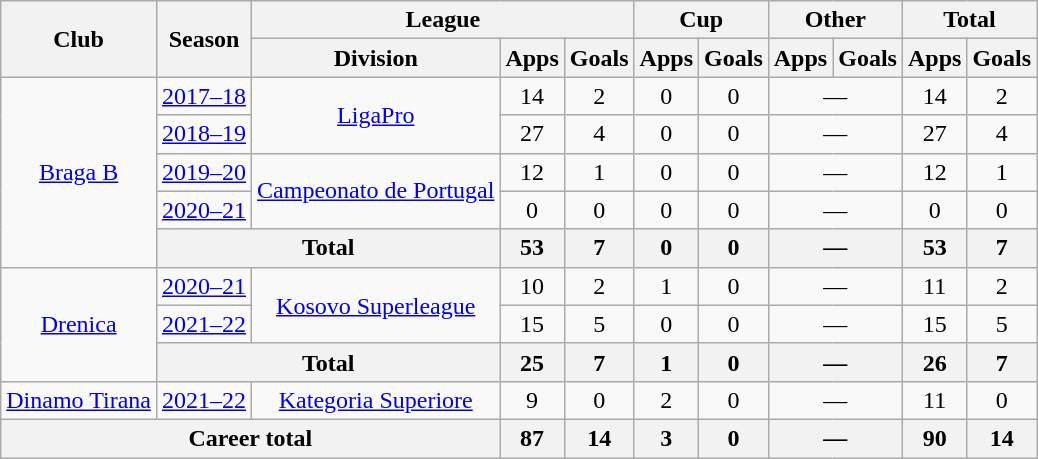<table class="wikitable" style="text-align:center">
<tr>
<th rowspan="2">Club</th>
<th rowspan="2">Season</th>
<th colspan="3">League</th>
<th colspan="2">Cup</th>
<th colspan="2">Other</th>
<th colspan="2">Total</th>
</tr>
<tr>
<th>Division</th>
<th>Apps</th>
<th>Goals</th>
<th>Apps</th>
<th>Goals</th>
<th>Apps</th>
<th>Goals</th>
<th>Apps</th>
<th>Goals</th>
</tr>
<tr>
<td rowspan="5"><a href='#'>Braga B</a></td>
<td><a href='#'>2017–18</a></td>
<td rowspan="2"><a href='#'>LigaPro</a></td>
<td>14</td>
<td>2</td>
<td>0</td>
<td>0</td>
<td colspan="2">—</td>
<td>14</td>
<td>2</td>
</tr>
<tr>
<td><a href='#'>2018–19</a></td>
<td>27</td>
<td>4</td>
<td>0</td>
<td>0</td>
<td colspan="2">—</td>
<td>27</td>
<td>4</td>
</tr>
<tr>
<td><a href='#'>2019–20</a></td>
<td rowspan="2"><a href='#'>Campeonato de Portugal</a></td>
<td>12</td>
<td>1</td>
<td>0</td>
<td>0</td>
<td colspan="2">—</td>
<td>12</td>
<td>1</td>
</tr>
<tr>
<td><a href='#'>2020–21</a></td>
<td>0</td>
<td>0</td>
<td>0</td>
<td>0</td>
<td colspan="2">—</td>
<td>0</td>
<td>0</td>
</tr>
<tr>
<th colspan="2">Total</th>
<th>53</th>
<th>7</th>
<th>0</th>
<th>0</th>
<th colspan="2">—</th>
<th>53</th>
<th>7</th>
</tr>
<tr>
<td rowspan="3"><a href='#'>Drenica</a></td>
<td><a href='#'>2020–21</a></td>
<td rowspan="2"><a href='#'>Kosovo Superleague</a></td>
<td>10</td>
<td>2</td>
<td>1</td>
<td>0</td>
<td colspan="2">—</td>
<td>11</td>
<td>2</td>
</tr>
<tr>
<td><a href='#'>2021–22</a></td>
<td>15</td>
<td>5</td>
<td>0</td>
<td>0</td>
<td colspan="2">—</td>
<td>15</td>
<td>5</td>
</tr>
<tr>
<th colspan="2">Total</th>
<th>25</th>
<th>7</th>
<th>1</th>
<th>0</th>
<th colspan="2">—</th>
<th>26</th>
<th>7</th>
</tr>
<tr>
<td><a href='#'>Dinamo Tirana</a></td>
<td><a href='#'>2021–22</a></td>
<td><a href='#'>Kategoria Superiore</a></td>
<td>9</td>
<td>0</td>
<td>2</td>
<td>0</td>
<td colspan="2">—</td>
<td>11</td>
<td>0</td>
</tr>
<tr>
<th colspan="3">Career total</th>
<th>87</th>
<th>14</th>
<th>3</th>
<th>0</th>
<th colspan="2">—</th>
<th>90</th>
<th>14</th>
</tr>
</table>
